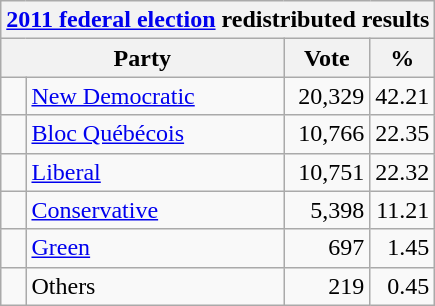<table class="wikitable">
<tr>
<th colspan="4"><a href='#'>2011 federal election</a> redistributed results</th>
</tr>
<tr>
<th bgcolor="#DDDDFF" width="130px" colspan="2">Party</th>
<th bgcolor="#DDDDFF" width="50px">Vote</th>
<th bgcolor="#DDDDFF" width="30px">%</th>
</tr>
<tr>
<td> </td>
<td><a href='#'>New Democratic</a></td>
<td align=right>20,329</td>
<td align=right>42.21</td>
</tr>
<tr>
<td> </td>
<td><a href='#'>Bloc Québécois</a></td>
<td align=right>10,766</td>
<td align=right>22.35</td>
</tr>
<tr>
<td> </td>
<td><a href='#'>Liberal</a></td>
<td align=right>10,751</td>
<td align=right>22.32</td>
</tr>
<tr>
<td> </td>
<td><a href='#'>Conservative</a></td>
<td align=right>5,398</td>
<td align=right>11.21</td>
</tr>
<tr>
<td> </td>
<td><a href='#'>Green</a></td>
<td align=right>697</td>
<td align=right>1.45</td>
</tr>
<tr>
<td> </td>
<td>Others</td>
<td align=right>219</td>
<td align=right>0.45</td>
</tr>
</table>
